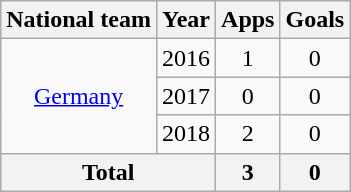<table class="wikitable" style="text-align:center">
<tr>
<th>National team</th>
<th>Year</th>
<th>Apps</th>
<th>Goals</th>
</tr>
<tr>
<td rowspan="3"><a href='#'>Germany</a></td>
<td>2016</td>
<td>1</td>
<td>0</td>
</tr>
<tr>
<td>2017</td>
<td>0</td>
<td>0</td>
</tr>
<tr>
<td>2018</td>
<td>2</td>
<td>0</td>
</tr>
<tr>
<th colspan="2">Total</th>
<th>3</th>
<th>0</th>
</tr>
</table>
